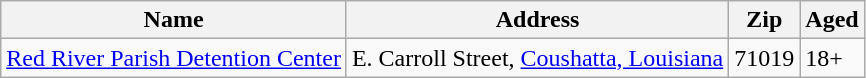<table class="wikitable">
<tr>
<th>Name</th>
<th>Address</th>
<th>Zip</th>
<th>Aged</th>
</tr>
<tr>
<td><a href='#'>Red River Parish Detention Center</a></td>
<td>E. Carroll Street, <a href='#'>Coushatta, Louisiana</a></td>
<td>71019</td>
<td>18+</td>
</tr>
</table>
